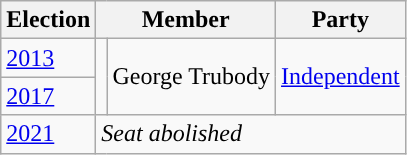<table class="wikitable">
<tr>
<th>Election</th>
<th colspan="2">Member</th>
<th>Party</th>
</tr>
<tr>
<td><a href='#'>2013</a></td>
<td rowspan="2" style="background-color: "></td>
<td rowspan="2">George Trubody</td>
<td rowspan="2"><a href='#'>Independent</a></td>
</tr>
<tr>
<td><a href='#'>2017</a></td>
</tr>
<tr>
<td><a href='#'>2021</a></td>
<td colspan="3"><em>Seat abolished</em></td>
</tr>
</table>
